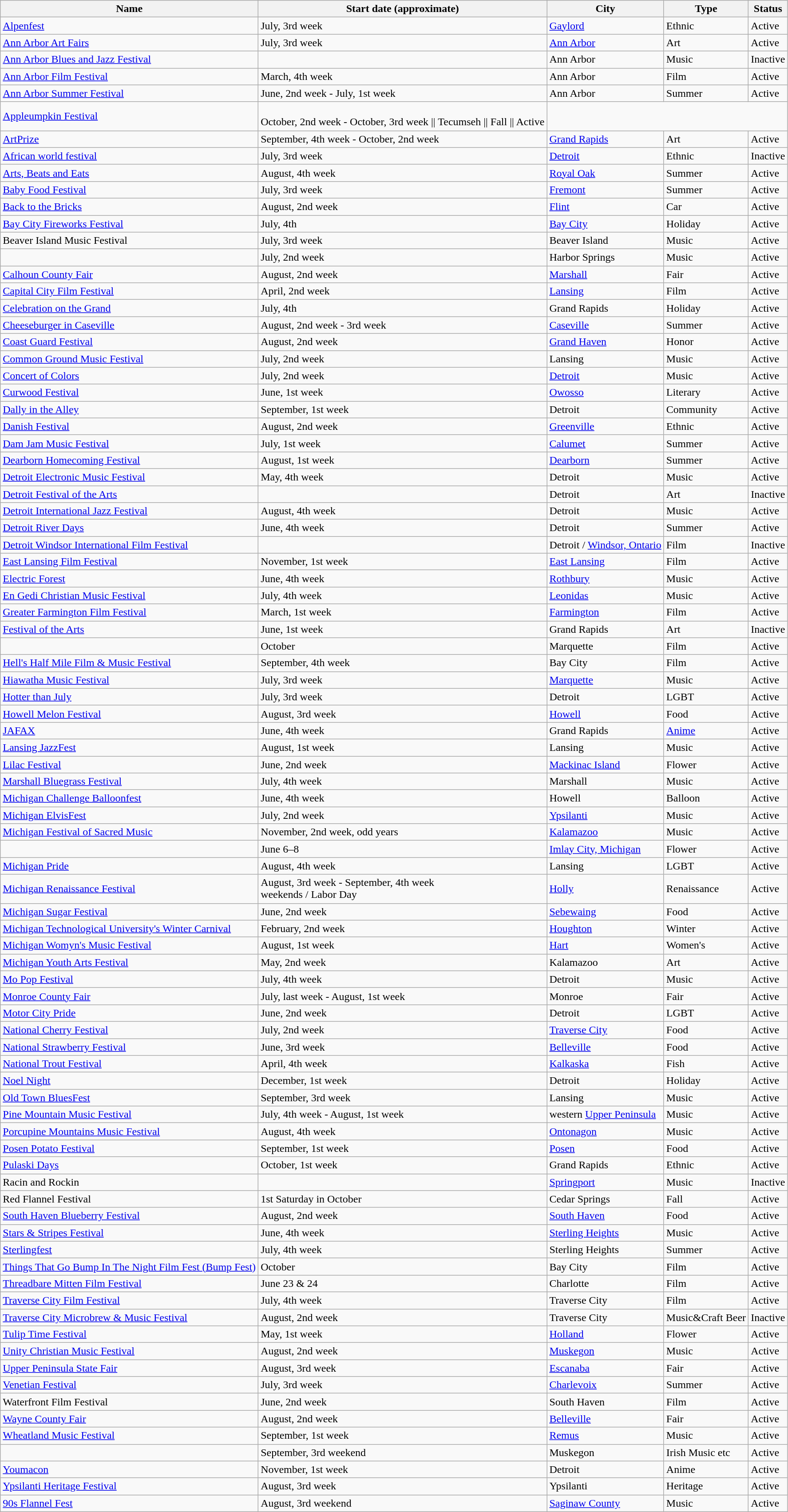<table class="wikitable sortable">
<tr>
<th>Name</th>
<th>Start date (approximate)</th>
<th>City</th>
<th>Type</th>
<th>Status</th>
</tr>
<tr>
<td><a href='#'>Alpenfest</a></td>
<td> July, 3rd week</td>
<td><a href='#'>Gaylord</a></td>
<td>Ethnic</td>
<td>Active</td>
</tr>
<tr>
<td><a href='#'>Ann Arbor Art Fairs</a></td>
<td> July, 3rd week</td>
<td><a href='#'>Ann Arbor</a></td>
<td>Art</td>
<td>Active</td>
</tr>
<tr>
<td><a href='#'>Ann Arbor Blues and Jazz Festival</a></td>
<td></td>
<td>Ann Arbor</td>
<td>Music</td>
<td>Inactive</td>
</tr>
<tr>
<td><a href='#'>Ann Arbor Film Festival</a></td>
<td> March, 4th week</td>
<td>Ann Arbor</td>
<td>Film</td>
<td>Active</td>
</tr>
<tr>
<td><a href='#'>Ann Arbor Summer Festival</a></td>
<td> June, 2nd week - July, 1st week</td>
<td>Ann Arbor</td>
<td>Summer</td>
<td>Active</td>
</tr>
<tr>
<td><a href='#'>Appleumpkin Festival</a></td>
<td><br> October, 2nd week - October, 3rd week || Tecumseh || Fall || Active</td>
</tr>
<tr>
<td><a href='#'>ArtPrize</a></td>
<td> September, 4th week - October, 2nd week</td>
<td><a href='#'>Grand Rapids</a></td>
<td>Art</td>
<td>Active</td>
</tr>
<tr>
<td><a href='#'>African world festival</a></td>
<td> July, 3rd week</td>
<td><a href='#'>Detroit</a></td>
<td>Ethnic</td>
<td>Inactive</td>
</tr>
<tr>
<td><a href='#'>Arts, Beats and Eats</a></td>
<td> August, 4th week</td>
<td><a href='#'>Royal Oak</a></td>
<td>Summer</td>
<td>Active</td>
</tr>
<tr>
<td><a href='#'>Baby Food Festival</a></td>
<td> July, 3rd week</td>
<td><a href='#'>Fremont</a></td>
<td>Summer</td>
<td>Active</td>
</tr>
<tr>
<td><a href='#'>Back to the Bricks</a></td>
<td> August, 2nd week</td>
<td><a href='#'>Flint</a></td>
<td>Car</td>
<td>Active</td>
</tr>
<tr>
<td><a href='#'>Bay City Fireworks Festival</a></td>
<td> July, 4th</td>
<td><a href='#'>Bay City</a></td>
<td>Holiday</td>
<td>Active</td>
</tr>
<tr>
<td>Beaver Island Music Festival</td>
<td>July, 3rd week</td>
<td>Beaver Island</td>
<td>Music</td>
<td>Active</td>
</tr>
<tr>
<td></td>
<td>July, 2nd week</td>
<td>Harbor Springs</td>
<td>Music</td>
<td>Active</td>
</tr>
<tr>
<td><a href='#'>Calhoun County Fair</a></td>
<td> August, 2nd week</td>
<td><a href='#'>Marshall</a></td>
<td>Fair</td>
<td>Active</td>
</tr>
<tr>
<td><a href='#'>Capital City Film Festival</a></td>
<td> April, 2nd week</td>
<td><a href='#'>Lansing</a></td>
<td>Film</td>
<td>Active</td>
</tr>
<tr>
<td><a href='#'>Celebration on the Grand</a></td>
<td> July, 4th</td>
<td>Grand Rapids</td>
<td>Holiday</td>
<td>Active</td>
</tr>
<tr>
<td><a href='#'>Cheeseburger in Caseville</a></td>
<td> August, 2nd week - 3rd week</td>
<td><a href='#'>Caseville</a></td>
<td>Summer</td>
<td>Active</td>
</tr>
<tr>
<td><a href='#'>Coast Guard Festival</a></td>
<td> August, 2nd week</td>
<td><a href='#'>Grand Haven</a></td>
<td>Honor</td>
<td>Active</td>
</tr>
<tr>
<td><a href='#'>Common Ground Music Festival</a></td>
<td> July, 2nd week</td>
<td>Lansing</td>
<td>Music</td>
<td>Active</td>
</tr>
<tr>
<td><a href='#'>Concert of Colors</a></td>
<td> July, 2nd week</td>
<td><a href='#'>Detroit</a></td>
<td>Music</td>
<td>Active</td>
</tr>
<tr>
<td><a href='#'>Curwood Festival</a></td>
<td> June, 1st week</td>
<td><a href='#'>Owosso</a></td>
<td>Literary</td>
<td>Active</td>
</tr>
<tr>
<td><a href='#'>Dally in the Alley</a></td>
<td> September, 1st week</td>
<td>Detroit</td>
<td>Community</td>
<td>Active</td>
</tr>
<tr>
<td><a href='#'>Danish Festival</a></td>
<td> August, 2nd week</td>
<td><a href='#'>Greenville</a></td>
<td>Ethnic</td>
<td>Active</td>
</tr>
<tr>
<td><a href='#'>Dam Jam Music Festival</a></td>
<td> July, 1st week</td>
<td><a href='#'>Calumet</a></td>
<td>Summer</td>
<td>Active</td>
</tr>
<tr>
<td><a href='#'>Dearborn Homecoming Festival</a></td>
<td> August, 1st week</td>
<td><a href='#'>Dearborn</a></td>
<td>Summer</td>
<td>Active</td>
</tr>
<tr>
<td><a href='#'>Detroit Electronic Music Festival</a></td>
<td> May, 4th week</td>
<td>Detroit</td>
<td>Music</td>
<td>Active</td>
</tr>
<tr>
<td><a href='#'>Detroit Festival of the Arts</a></td>
<td></td>
<td>Detroit</td>
<td>Art</td>
<td>Inactive</td>
</tr>
<tr>
<td><a href='#'>Detroit International Jazz Festival</a></td>
<td> August, 4th week</td>
<td>Detroit</td>
<td>Music</td>
<td>Active</td>
</tr>
<tr>
<td><a href='#'>Detroit River Days</a></td>
<td> June, 4th week</td>
<td>Detroit</td>
<td>Summer</td>
<td>Active</td>
</tr>
<tr>
<td><a href='#'>Detroit Windsor International Film Festival</a></td>
<td></td>
<td>Detroit / <a href='#'>Windsor, Ontario</a></td>
<td>Film</td>
<td>Inactive</td>
</tr>
<tr>
<td><a href='#'>East Lansing Film Festival</a></td>
<td> November, 1st week</td>
<td><a href='#'>East Lansing</a></td>
<td>Film</td>
<td>Active</td>
</tr>
<tr>
<td><a href='#'>Electric Forest</a></td>
<td> June, 4th week</td>
<td><a href='#'>Rothbury</a></td>
<td>Music</td>
<td>Active</td>
</tr>
<tr>
<td><a href='#'>En Gedi Christian Music Festival</a></td>
<td> July, 4th week</td>
<td><a href='#'>Leonidas</a></td>
<td>Music</td>
<td>Active</td>
</tr>
<tr>
<td><a href='#'>Greater Farmington Film Festival</a></td>
<td> March, 1st week</td>
<td><a href='#'>Farmington</a></td>
<td>Film</td>
<td>Active</td>
</tr>
<tr>
<td><a href='#'>Festival of the Arts</a></td>
<td> June, 1st week</td>
<td>Grand Rapids</td>
<td>Art</td>
<td>Inactive</td>
</tr>
<tr>
<td></td>
<td>October</td>
<td>Marquette</td>
<td>Film</td>
<td>Active</td>
</tr>
<tr>
<td><a href='#'>Hell's Half Mile Film & Music Festival</a></td>
<td> September, 4th week</td>
<td>Bay City</td>
<td>Film</td>
<td>Active</td>
</tr>
<tr>
<td><a href='#'>Hiawatha Music Festival</a></td>
<td> July, 3rd week</td>
<td><a href='#'>Marquette</a></td>
<td>Music</td>
<td>Active</td>
</tr>
<tr>
<td><a href='#'>Hotter than July</a></td>
<td> July, 3rd week</td>
<td>Detroit</td>
<td>LGBT</td>
<td>Active</td>
</tr>
<tr>
<td><a href='#'>Howell Melon Festival</a></td>
<td> August, 3rd week</td>
<td><a href='#'>Howell</a></td>
<td>Food</td>
<td>Active</td>
</tr>
<tr>
<td><a href='#'>JAFAX</a></td>
<td> June, 4th week</td>
<td>Grand Rapids</td>
<td><a href='#'>Anime</a></td>
<td>Active</td>
</tr>
<tr>
<td><a href='#'>Lansing JazzFest</a></td>
<td> August, 1st week</td>
<td>Lansing</td>
<td>Music</td>
<td>Active</td>
</tr>
<tr>
<td><a href='#'>Lilac Festival</a></td>
<td> June, 2nd week</td>
<td><a href='#'>Mackinac Island</a></td>
<td>Flower</td>
<td>Active</td>
</tr>
<tr>
<td><a href='#'>Marshall Bluegrass Festival</a></td>
<td> July, 4th week</td>
<td>Marshall</td>
<td>Music</td>
<td>Active</td>
</tr>
<tr>
<td><a href='#'>Michigan Challenge Balloonfest</a></td>
<td> June, 4th week</td>
<td>Howell</td>
<td>Balloon</td>
<td>Active</td>
</tr>
<tr>
<td><a href='#'>Michigan ElvisFest</a></td>
<td> July, 2nd week</td>
<td><a href='#'>Ypsilanti</a></td>
<td>Music</td>
<td>Active</td>
</tr>
<tr>
<td><a href='#'>Michigan Festival of Sacred Music</a></td>
<td> November, 2nd week, odd years</td>
<td><a href='#'>Kalamazoo</a></td>
<td>Music</td>
<td>Active</td>
</tr>
<tr>
<td></td>
<td>June 6–8</td>
<td><a href='#'>Imlay City, Michigan</a></td>
<td>Flower</td>
<td>Active</td>
</tr>
<tr>
<td><a href='#'>Michigan Pride</a></td>
<td> August, 4th week</td>
<td>Lansing</td>
<td>LGBT</td>
<td>Active</td>
</tr>
<tr>
<td><a href='#'>Michigan Renaissance Festival</a></td>
<td> August, 3rd week - September, 4th week<br>weekends / Labor Day</td>
<td><a href='#'>Holly</a></td>
<td>Renaissance</td>
<td>Active</td>
</tr>
<tr>
<td><a href='#'>Michigan Sugar Festival</a></td>
<td> June, 2nd week</td>
<td><a href='#'>Sebewaing</a></td>
<td>Food</td>
<td>Active</td>
</tr>
<tr>
<td><a href='#'>Michigan Technological University's Winter Carnival</a></td>
<td> February, 2nd week</td>
<td><a href='#'>Houghton</a></td>
<td>Winter</td>
<td>Active</td>
</tr>
<tr>
<td><a href='#'>Michigan Womyn's Music Festival</a></td>
<td> August, 1st week</td>
<td><a href='#'>Hart</a></td>
<td>Women's</td>
<td>Active</td>
</tr>
<tr>
<td><a href='#'>Michigan Youth Arts Festival</a></td>
<td> May, 2nd week</td>
<td>Kalamazoo</td>
<td>Art</td>
<td>Active</td>
</tr>
<tr>
<td><a href='#'>Mo Pop Festival</a></td>
<td> July, 4th week</td>
<td>Detroit</td>
<td>Music</td>
<td>Active</td>
</tr>
<tr>
<td><a href='#'>Monroe County Fair</a></td>
<td> July, last week - August, 1st week</td>
<td>Monroe</td>
<td>Fair</td>
<td>Active</td>
</tr>
<tr>
<td><a href='#'>Motor City Pride</a></td>
<td> June, 2nd week</td>
<td>Detroit</td>
<td>LGBT</td>
<td>Active</td>
</tr>
<tr>
<td><a href='#'>National Cherry Festival</a></td>
<td> July, 2nd week</td>
<td><a href='#'>Traverse City</a></td>
<td>Food</td>
<td>Active</td>
</tr>
<tr>
<td><a href='#'>National Strawberry Festival</a></td>
<td> June, 3rd week</td>
<td><a href='#'>Belleville</a></td>
<td>Food</td>
<td>Active</td>
</tr>
<tr>
<td><a href='#'>National Trout Festival</a></td>
<td> April, 4th week</td>
<td><a href='#'>Kalkaska</a></td>
<td>Fish</td>
<td>Active</td>
</tr>
<tr>
<td><a href='#'>Noel Night</a></td>
<td> December, 1st week</td>
<td>Detroit</td>
<td>Holiday</td>
<td>Active</td>
</tr>
<tr>
<td><a href='#'>Old Town BluesFest</a></td>
<td> September, 3rd week</td>
<td>Lansing</td>
<td>Music</td>
<td>Active</td>
</tr>
<tr>
<td><a href='#'>Pine Mountain Music Festival</a></td>
<td> July, 4th week - August, 1st week</td>
<td>western <a href='#'>Upper Peninsula</a></td>
<td>Music</td>
<td>Active</td>
</tr>
<tr>
<td><a href='#'>Porcupine Mountains Music Festival</a></td>
<td> August, 4th week</td>
<td><a href='#'>Ontonagon</a></td>
<td>Music</td>
<td>Active</td>
</tr>
<tr>
<td><a href='#'>Posen Potato Festival</a></td>
<td> September, 1st week</td>
<td><a href='#'>Posen</a></td>
<td>Food</td>
<td>Active</td>
</tr>
<tr>
<td><a href='#'>Pulaski Days</a></td>
<td> October, 1st week</td>
<td>Grand Rapids</td>
<td>Ethnic</td>
<td>Active</td>
</tr>
<tr>
<td>Racin and Rockin</td>
<td></td>
<td><a href='#'>Springport</a></td>
<td>Music</td>
<td>Inactive</td>
</tr>
<tr>
<td>Red Flannel Festival</td>
<td>1st Saturday in October</td>
<td>Cedar Springs</td>
<td>Fall</td>
<td>Active</td>
</tr>
<tr>
<td><a href='#'>South Haven Blueberry Festival</a></td>
<td> August, 2nd week</td>
<td><a href='#'>South Haven</a></td>
<td>Food</td>
<td>Active</td>
</tr>
<tr>
<td><a href='#'>Stars & Stripes Festival</a></td>
<td> June, 4th week</td>
<td><a href='#'>Sterling Heights</a></td>
<td>Music</td>
<td>Active</td>
</tr>
<tr>
<td><a href='#'>Sterlingfest</a></td>
<td> July, 4th week</td>
<td>Sterling Heights</td>
<td>Summer</td>
<td>Active</td>
</tr>
<tr>
<td><a href='#'>Things That Go Bump In The Night Film Fest (Bump Fest)</a></td>
<td> October</td>
<td>Bay City</td>
<td>Film</td>
<td>Active</td>
</tr>
<tr>
<td><a href='#'>Threadbare Mitten Film Festival</a></td>
<td> June 23 & 24</td>
<td>Charlotte</td>
<td>Film</td>
<td>Active</td>
</tr>
<tr>
<td><a href='#'>Traverse City Film Festival</a></td>
<td> July, 4th week</td>
<td>Traverse City</td>
<td>Film</td>
<td>Active</td>
</tr>
<tr>
<td><a href='#'>Traverse City Microbrew & Music Festival</a></td>
<td> August, 2nd week</td>
<td>Traverse City</td>
<td>Music&Craft Beer</td>
<td>Inactive</td>
</tr>
<tr>
<td><a href='#'>Tulip Time Festival</a></td>
<td> May, 1st week</td>
<td><a href='#'>Holland</a></td>
<td>Flower</td>
<td>Active</td>
</tr>
<tr>
<td><a href='#'>Unity Christian Music Festival</a></td>
<td> August, 2nd week</td>
<td><a href='#'>Muskegon</a></td>
<td>Music</td>
<td>Active</td>
</tr>
<tr>
<td><a href='#'>Upper Peninsula State Fair</a></td>
<td> August, 3rd week</td>
<td><a href='#'>Escanaba</a></td>
<td>Fair</td>
<td>Active</td>
</tr>
<tr>
<td><a href='#'>Venetian Festival</a></td>
<td> July, 3rd week</td>
<td><a href='#'>Charlevoix</a></td>
<td>Summer</td>
<td>Active</td>
</tr>
<tr>
<td>Waterfront Film Festival</td>
<td> June, 2nd week</td>
<td>South Haven</td>
<td>Film</td>
<td>Active</td>
</tr>
<tr>
<td><a href='#'>Wayne County Fair</a></td>
<td> August, 2nd week</td>
<td><a href='#'>Belleville</a></td>
<td>Fair</td>
<td>Active</td>
</tr>
<tr>
<td><a href='#'>Wheatland Music Festival</a></td>
<td> September, 1st week</td>
<td><a href='#'>Remus</a></td>
<td>Music</td>
<td>Active</td>
</tr>
<tr>
<td></td>
<td> September, 3rd weekend</td>
<td>Muskegon</td>
<td>Irish Music etc</td>
<td>Active</td>
</tr>
<tr>
<td><a href='#'>Youmacon</a></td>
<td> November, 1st week</td>
<td>Detroit</td>
<td>Anime</td>
<td>Active</td>
</tr>
<tr>
<td><a href='#'>Ypsilanti Heritage Festival</a></td>
<td> August, 3rd week</td>
<td>Ypsilanti</td>
<td>Heritage</td>
<td>Active</td>
</tr>
<tr>
<td><a href='#'>90s Flannel Fest</a></td>
<td> August, 3rd weekend</td>
<td><a href='#'>Saginaw County</a></td>
<td>Music</td>
<td>Active</td>
</tr>
</table>
